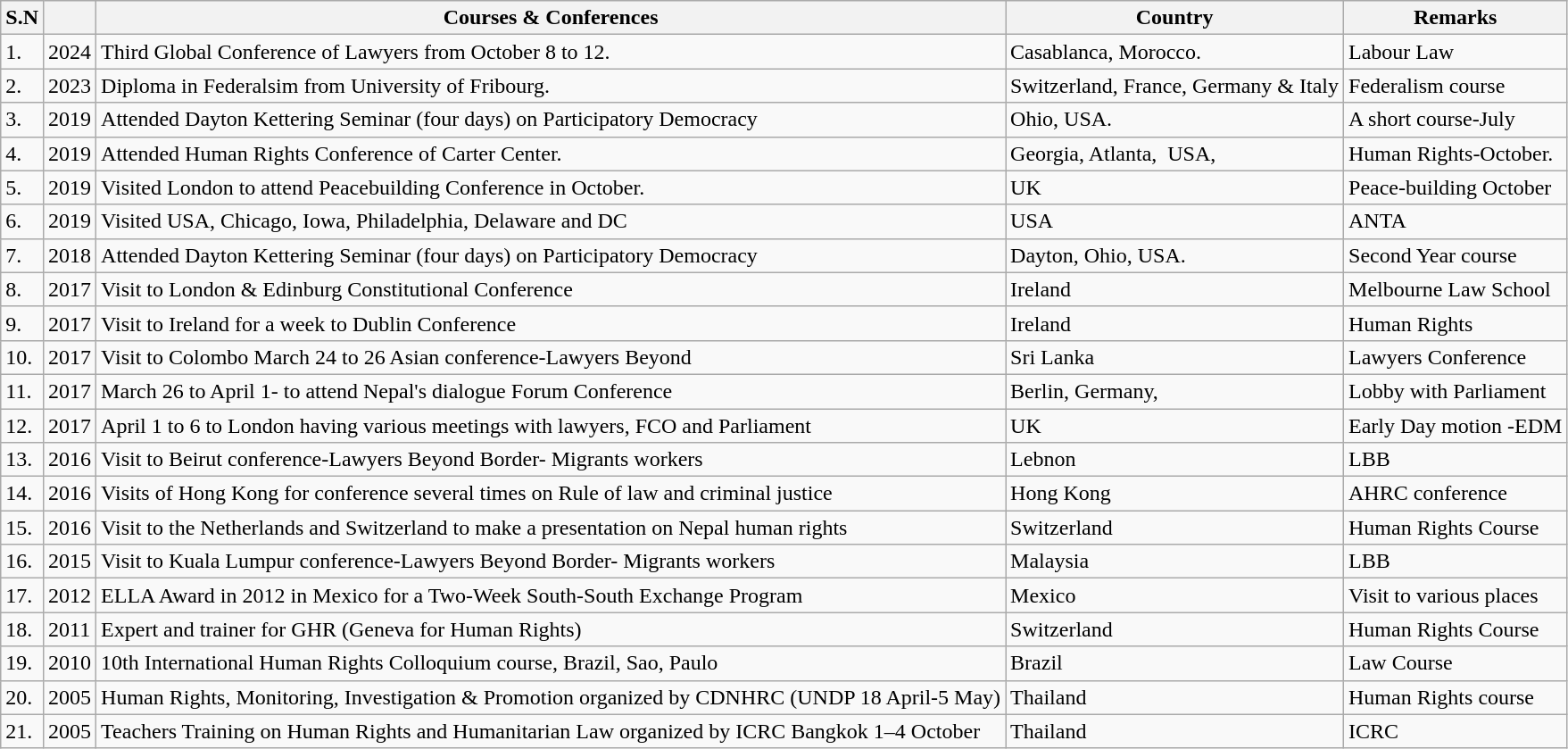<table class="wikitable">
<tr>
<th>S.N</th>
<th></th>
<th>Courses & Conferences</th>
<th>Country</th>
<th>Remarks</th>
</tr>
<tr>
<td>1.</td>
<td>2024</td>
<td>Third Global Conference of Lawyers from October 8 to 12.</td>
<td>Casablanca, Morocco.</td>
<td>Labour Law</td>
</tr>
<tr>
<td>2.</td>
<td>2023</td>
<td>Diploma in Federalsim from University of Fribourg.</td>
<td>Switzerland, France, Germany & Italy</td>
<td>Federalism course</td>
</tr>
<tr>
<td>3.</td>
<td>2019</td>
<td>Attended Dayton Kettering Seminar (four days) on Participatory Democracy</td>
<td>Ohio, USA.</td>
<td>A short course-July</td>
</tr>
<tr>
<td>4.</td>
<td>2019</td>
<td>Attended Human Rights Conference of Carter Center.</td>
<td>Georgia, Atlanta,  USA,</td>
<td>Human Rights-October.</td>
</tr>
<tr>
<td>5.</td>
<td>2019</td>
<td>Visited London to attend Peacebuilding Conference in October.</td>
<td>UK</td>
<td>Peace-building October</td>
</tr>
<tr>
<td>6.</td>
<td>2019</td>
<td>Visited USA, Chicago, Iowa, Philadelphia, Delaware and DC</td>
<td>USA</td>
<td>ANTA</td>
</tr>
<tr>
<td>7.</td>
<td>2018</td>
<td>Attended Dayton Kettering Seminar (four days) on Participatory Democracy</td>
<td>Dayton, Ohio, USA.</td>
<td>Second Year course</td>
</tr>
<tr>
<td>8.</td>
<td>2017</td>
<td>Visit to London & Edinburg Constitutional Conference</td>
<td>Ireland</td>
<td>Melbourne Law School</td>
</tr>
<tr>
<td>9.</td>
<td>2017</td>
<td>Visit to Ireland for a week to Dublin Conference</td>
<td>Ireland</td>
<td>Human Rights</td>
</tr>
<tr>
<td>10.</td>
<td>2017</td>
<td>Visit to Colombo March 24 to 26 Asian conference-Lawyers Beyond</td>
<td>Sri Lanka</td>
<td>Lawyers Conference</td>
</tr>
<tr>
<td>11.</td>
<td>2017</td>
<td>March 26 to April 1- to attend Nepal's dialogue Forum Conference</td>
<td>Berlin, Germany,</td>
<td>Lobby with Parliament</td>
</tr>
<tr>
<td>12.</td>
<td>2017</td>
<td>April 1 to 6 to London having various meetings with lawyers, FCO and Parliament</td>
<td>UK</td>
<td>Early Day motion -EDM</td>
</tr>
<tr>
<td>13.</td>
<td>2016</td>
<td>Visit to Beirut conference-Lawyers Beyond Border- Migrants workers</td>
<td>Lebnon</td>
<td>LBB</td>
</tr>
<tr>
<td>14.</td>
<td>2016</td>
<td>Visits of Hong Kong for conference several times on Rule of law and criminal justice  </td>
<td>Hong Kong</td>
<td>AHRC conference</td>
</tr>
<tr>
<td>15.</td>
<td>2016</td>
<td>Visit to the Netherlands and Switzerland to make a presentation on Nepal human rights</td>
<td>Switzerland</td>
<td>Human Rights Course</td>
</tr>
<tr>
<td>16.</td>
<td>2015</td>
<td>Visit to Kuala Lumpur conference-Lawyers Beyond Border- Migrants workers</td>
<td>Malaysia</td>
<td>LBB</td>
</tr>
<tr>
<td>17.</td>
<td>2012</td>
<td>ELLA Award in 2012 in Mexico for a Two-Week South-South Exchange Program</td>
<td>Mexico</td>
<td>Visit to various places</td>
</tr>
<tr>
<td>18.</td>
<td>2011</td>
<td>Expert and trainer for GHR (Geneva for Human Rights)</td>
<td>Switzerland</td>
<td>Human Rights Course</td>
</tr>
<tr>
<td>19.</td>
<td>2010</td>
<td>10th International Human Rights Colloquium course, Brazil, Sao, Paulo</td>
<td>Brazil</td>
<td>Law Course</td>
</tr>
<tr>
<td>20.</td>
<td>2005</td>
<td>Human Rights, Monitoring, Investigation & Promotion organized by CDNHRC (UNDP 18 April-5 May)</td>
<td>Thailand</td>
<td>Human Rights course</td>
</tr>
<tr>
<td>21.</td>
<td>2005</td>
<td>Teachers Training on Human Rights and Humanitarian Law organized by ICRC Bangkok 1–4 October</td>
<td>Thailand</td>
<td>ICRC</td>
</tr>
</table>
